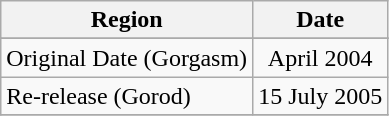<table class="wikitable">
<tr>
<th>Region</th>
<th>Date</th>
</tr>
<tr>
</tr>
<tr>
<td>Original Date (Gorgasm)</td>
<td align="center" rowspan="1">April 2004</td>
</tr>
<tr>
<td>Re-release (Gorod)</td>
<td align="center" rowspan="1">15 July 2005</td>
</tr>
<tr>
</tr>
</table>
